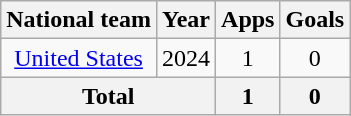<table class="wikitable" style="text-align:center">
<tr>
<th>National team</th>
<th>Year</th>
<th>Apps</th>
<th>Goals</th>
</tr>
<tr>
<td rowspan="1"><a href='#'>United States</a></td>
<td>2024</td>
<td>1</td>
<td>0</td>
</tr>
<tr>
<th colspan="2">Total</th>
<th>1</th>
<th>0</th>
</tr>
</table>
